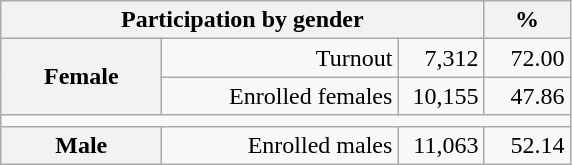<table class=wikitable>
<tr>
<th colspan=3>Participation by gender</th>
<th>%</th>
</tr>
<tr>
<th rowspan=2 width=100>Female</th>
<td align=right width=150>Turnout</td>
<td align=right width=50>7,312</td>
<td align=right width=50>72.00</td>
</tr>
<tr>
<td align=right>Enrolled females</td>
<td align=right>10,155</td>
<td align=right>47.86</td>
</tr>
<tr>
<td colspan=4></td>
</tr>
<tr>
<th>Male</th>
<td align=right>Enrolled males</td>
<td align=right>11,063</td>
<td align=right>52.14</td>
</tr>
</table>
